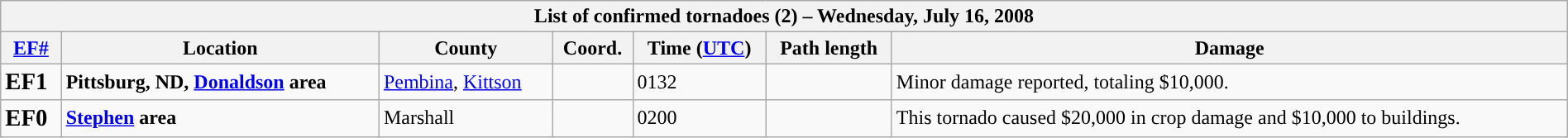<table class="wikitable collapsible" width="100%">
<tr>
<th colspan="7">List of confirmed tornadoes (2) – Wednesday, July 16, 2008</th>
</tr>
<tr>
<th><a href='#'>EF#</a></th>
<th>Location</th>
<th>County</th>
<th>Coord.</th>
<th>Time (<a href='#'>UTC</a>)</th>
<th>Path length</th>
<th>Damage</th>
</tr>
<tr>
<td><big><strong>EF1</strong></big></td>
<td><strong>Pittsburg, ND, <a href='#'>Donaldson</a> area</strong></td>
<td><a href='#'>Pembina</a>, <a href='#'>Kittson</a></td>
<td></td>
<td>0132</td>
<td></td>
<td>Minor damage reported, totaling $10,000.</td>
</tr>
<tr>
<td><big><strong>EF0</strong></big></td>
<td><strong><a href='#'>Stephen</a> area</strong></td>
<td>Marshall</td>
<td></td>
<td>0200</td>
<td></td>
<td>This tornado caused $20,000 in crop damage and $10,000 to buildings.</td>
</tr>
</table>
